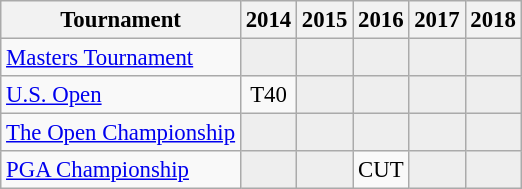<table class="wikitable" style="font-size:95%;text-align:center;">
<tr>
<th>Tournament</th>
<th>2014</th>
<th>2015</th>
<th>2016</th>
<th>2017</th>
<th>2018</th>
</tr>
<tr>
<td align=left><a href='#'>Masters Tournament</a></td>
<td style="background:#eeeeee;"></td>
<td style="background:#eeeeee;"></td>
<td style="background:#eeeeee;"></td>
<td style="background:#eeeeee;"></td>
<td style="background:#eeeeee;"></td>
</tr>
<tr>
<td align=left><a href='#'>U.S. Open</a></td>
<td>T40</td>
<td style="background:#eeeeee;"></td>
<td style="background:#eeeeee;"></td>
<td style="background:#eeeeee;"></td>
<td style="background:#eeeeee;"></td>
</tr>
<tr>
<td align=left><a href='#'>The Open Championship</a></td>
<td style="background:#eeeeee;"></td>
<td style="background:#eeeeee;"></td>
<td style="background:#eeeeee;"></td>
<td style="background:#eeeeee;"></td>
<td style="background:#eeeeee;"></td>
</tr>
<tr>
<td align=left><a href='#'>PGA Championship</a></td>
<td style="background:#eeeeee;"></td>
<td style="background:#eeeeee;"></td>
<td>CUT</td>
<td style="background:#eeeeee;"></td>
<td style="background:#eeeeee;"></td>
</tr>
</table>
